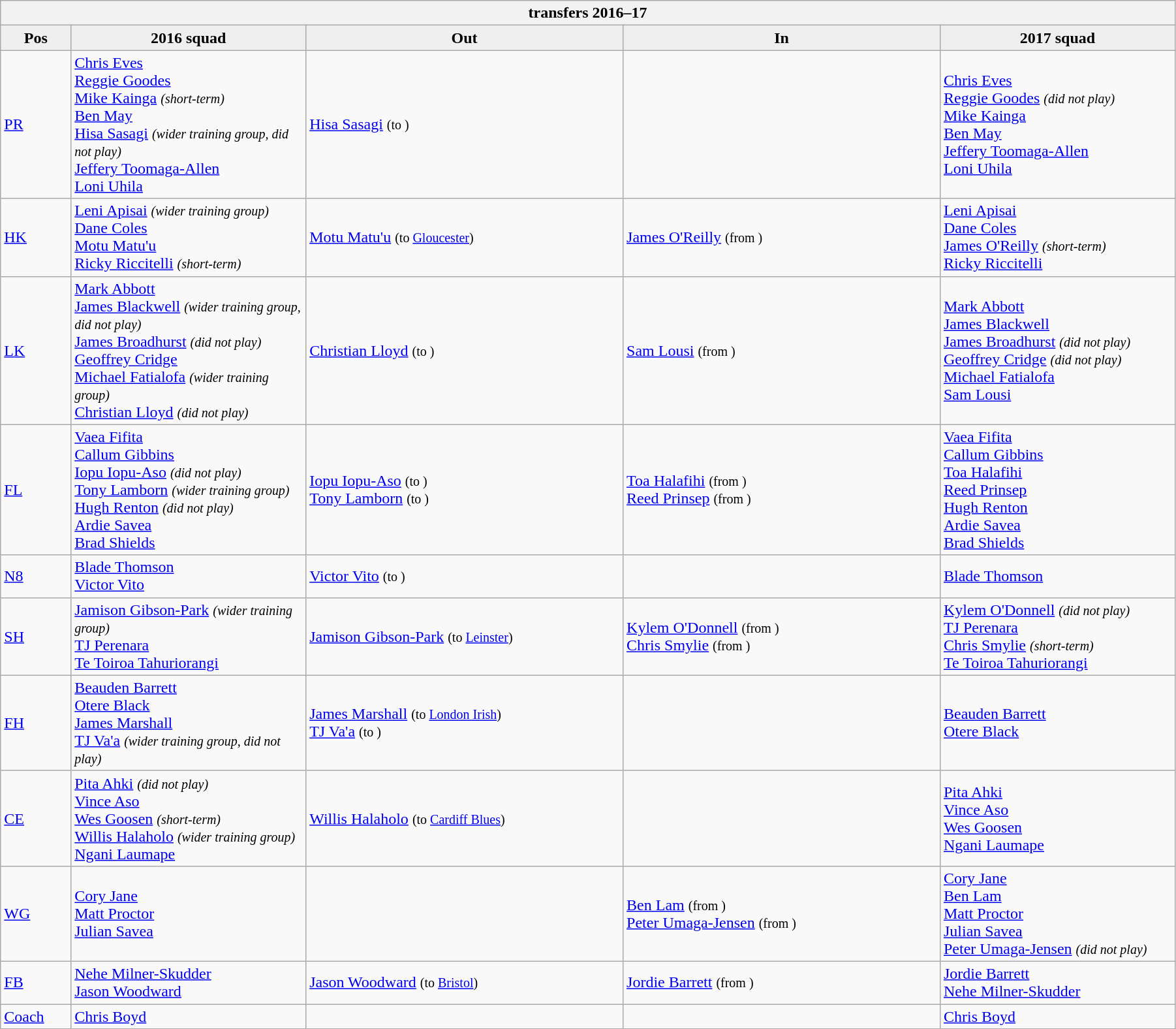<table class="wikitable" style="text-align: left; width:95%">
<tr>
<th colspan="100%"> transfers 2016–17</th>
</tr>
<tr>
<th style="background:#efefef; width:6%;">Pos</th>
<th style="background:#efefef; width:20%;">2016 squad</th>
<th style="background:#efefef; width:27%;">Out</th>
<th style="background:#efefef; width:27%;">In</th>
<th style="background:#efefef; width:20%;">2017 squad</th>
</tr>
<tr>
<td><a href='#'>PR</a></td>
<td> <a href='#'>Chris Eves</a> <br> <a href='#'>Reggie Goodes</a> <br> <a href='#'>Mike Kainga</a> <small><em>(short-term)</em></small> <br> <a href='#'>Ben May</a> <br> <a href='#'>Hisa Sasagi</a> <small><em>(wider training group, did not play)</em></small> <br> <a href='#'>Jeffery Toomaga-Allen</a> <br> <a href='#'>Loni Uhila</a></td>
<td>  <a href='#'>Hisa Sasagi</a> <small>(to )</small></td>
<td></td>
<td> <a href='#'>Chris Eves</a> <br> <a href='#'>Reggie Goodes</a> <small><em>(did not play)</em></small> <br> <a href='#'>Mike Kainga</a> <br> <a href='#'>Ben May</a> <br> <a href='#'>Jeffery Toomaga-Allen</a> <br> <a href='#'>Loni Uhila</a></td>
</tr>
<tr>
<td><a href='#'>HK</a></td>
<td> <a href='#'>Leni Apisai</a> <small><em>(wider training group)</em></small> <br> <a href='#'>Dane Coles</a> <br> <a href='#'>Motu Matu'u</a> <br> <a href='#'>Ricky Riccitelli</a> <small><em>(short-term)</em></small></td>
<td>  <a href='#'>Motu Matu'u</a> <small>(to  <a href='#'>Gloucester</a>)</small></td>
<td>  <a href='#'>James O'Reilly</a> <small>(from )</small></td>
<td> <a href='#'>Leni Apisai</a> <br> <a href='#'>Dane Coles</a> <br> <a href='#'>James O'Reilly</a> <small><em>(short-term)</em></small> <br> <a href='#'>Ricky Riccitelli</a></td>
</tr>
<tr>
<td><a href='#'>LK</a></td>
<td> <a href='#'>Mark Abbott</a> <br> <a href='#'>James Blackwell</a> <small><em>(wider training group, did not play)</em></small> <br> <a href='#'>James Broadhurst</a> <small><em>(did not play)</em></small> <br> <a href='#'>Geoffrey Cridge</a> <br> <a href='#'>Michael Fatialofa</a> <small><em>(wider training group)</em></small> <br> <a href='#'>Christian Lloyd</a> <small><em>(did not play)</em></small></td>
<td>  <a href='#'>Christian Lloyd</a> <small>(to )</small></td>
<td>  <a href='#'>Sam Lousi</a> <small>(from )</small></td>
<td> <a href='#'>Mark Abbott</a> <br> <a href='#'>James Blackwell</a> <br> <a href='#'>James Broadhurst</a> <small><em>(did not play)</em></small> <br> <a href='#'>Geoffrey Cridge</a> <small><em>(did not play)</em></small> <br> <a href='#'>Michael Fatialofa</a> <br> <a href='#'>Sam Lousi</a></td>
</tr>
<tr>
<td><a href='#'>FL</a></td>
<td> <a href='#'>Vaea Fifita</a> <br> <a href='#'>Callum Gibbins</a> <br> <a href='#'>Iopu Iopu-Aso</a> <small><em>(did not play)</em></small> <br> <a href='#'>Tony Lamborn</a> <small><em>(wider training group)</em></small> <br> <a href='#'>Hugh Renton</a> <small><em>(did not play)</em></small> <br> <a href='#'>Ardie Savea</a> <br> <a href='#'>Brad Shields</a></td>
<td>  <a href='#'>Iopu Iopu-Aso</a> <small>(to )</small> <br>  <a href='#'>Tony Lamborn</a> <small>(to )</small></td>
<td>  <a href='#'>Toa Halafihi</a> <small>(from )</small> <br>  <a href='#'>Reed Prinsep</a> <small>(from )</small></td>
<td> <a href='#'>Vaea Fifita</a> <br> <a href='#'>Callum Gibbins</a> <br> <a href='#'>Toa Halafihi</a> <br> <a href='#'>Reed Prinsep</a> <br> <a href='#'>Hugh Renton</a> <br> <a href='#'>Ardie Savea</a> <br> <a href='#'>Brad Shields</a></td>
</tr>
<tr>
<td><a href='#'>N8</a></td>
<td> <a href='#'>Blade Thomson</a> <br> <a href='#'>Victor Vito</a></td>
<td>  <a href='#'>Victor Vito</a> <small>(to )</small></td>
<td></td>
<td> <a href='#'>Blade Thomson</a></td>
</tr>
<tr>
<td><a href='#'>SH</a></td>
<td> <a href='#'>Jamison Gibson-Park</a> <small><em>(wider training group)</em></small> <br> <a href='#'>TJ Perenara</a> <br> <a href='#'>Te Toiroa Tahuriorangi</a></td>
<td>  <a href='#'>Jamison Gibson-Park</a> <small>(to  <a href='#'>Leinster</a>)</small></td>
<td>  <a href='#'>Kylem O'Donnell</a> <small>(from )</small> <br>  <a href='#'>Chris Smylie</a> <small>(from )</small></td>
<td> <a href='#'>Kylem O'Donnell</a> <small><em>(did not play)</em></small> <br> <a href='#'>TJ Perenara</a> <br> <a href='#'>Chris Smylie</a> <small><em>(short-term)</em></small> <br> <a href='#'>Te Toiroa Tahuriorangi</a></td>
</tr>
<tr>
<td><a href='#'>FH</a></td>
<td> <a href='#'>Beauden Barrett</a> <br> <a href='#'>Otere Black</a> <br> <a href='#'>James Marshall</a> <br> <a href='#'>TJ Va'a</a> <small><em>(wider training group, did not play)</em></small></td>
<td>  <a href='#'>James Marshall</a> <small>(to  <a href='#'>London Irish</a>)</small> <br>  <a href='#'>TJ Va'a</a> <small>(to )</small></td>
<td></td>
<td> <a href='#'>Beauden Barrett</a> <br> <a href='#'>Otere Black</a></td>
</tr>
<tr>
<td><a href='#'>CE</a></td>
<td> <a href='#'>Pita Ahki</a> <small><em>(did not play)</em></small> <br> <a href='#'>Vince Aso</a> <br> <a href='#'>Wes Goosen</a> <small><em>(short-term)</em></small> <br> <a href='#'>Willis Halaholo</a> <small><em>(wider training group)</em></small> <br> <a href='#'>Ngani Laumape</a></td>
<td>  <a href='#'>Willis Halaholo</a> <small>(to  <a href='#'>Cardiff Blues</a>)</small></td>
<td></td>
<td> <a href='#'>Pita Ahki</a> <br> <a href='#'>Vince Aso</a> <br> <a href='#'>Wes Goosen</a> <br> <a href='#'>Ngani Laumape</a></td>
</tr>
<tr>
<td><a href='#'>WG</a></td>
<td> <a href='#'>Cory Jane</a> <br> <a href='#'>Matt Proctor</a> <br> <a href='#'>Julian Savea</a></td>
<td></td>
<td>  <a href='#'>Ben Lam</a> <small>(from )</small> <br>  <a href='#'>Peter Umaga-Jensen</a> <small>(from )</small></td>
<td> <a href='#'>Cory Jane</a> <br> <a href='#'>Ben Lam</a> <br> <a href='#'>Matt Proctor</a> <br> <a href='#'>Julian Savea</a> <br> <a href='#'>Peter Umaga-Jensen</a> <small><em>(did not play)</em></small></td>
</tr>
<tr>
<td><a href='#'>FB</a></td>
<td> <a href='#'>Nehe Milner-Skudder</a> <br> <a href='#'>Jason Woodward</a></td>
<td>  <a href='#'>Jason Woodward</a> <small>(to  <a href='#'>Bristol</a>)</small></td>
<td>  <a href='#'>Jordie Barrett</a> <small>(from )</small></td>
<td> <a href='#'>Jordie Barrett</a> <br> <a href='#'>Nehe Milner-Skudder</a></td>
</tr>
<tr>
<td><a href='#'>Coach</a></td>
<td> <a href='#'>Chris Boyd</a></td>
<td></td>
<td></td>
<td> <a href='#'>Chris Boyd</a></td>
</tr>
</table>
